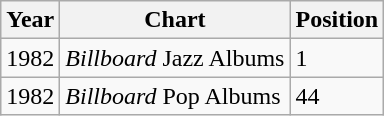<table class="wikitable">
<tr>
<th>Year</th>
<th>Chart</th>
<th>Position</th>
</tr>
<tr>
<td>1982</td>
<td><em>Billboard</em> Jazz Albums</td>
<td>1</td>
</tr>
<tr>
<td>1982</td>
<td><em>Billboard</em> Pop Albums</td>
<td>44</td>
</tr>
</table>
